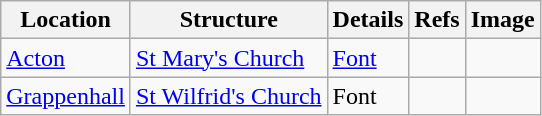<table class="wikitable" style="text-align:left">
<tr>
<th>Location</th>
<th>Structure</th>
<th>Details</th>
<th>Refs</th>
<th>Image</th>
</tr>
<tr>
<td><a href='#'>Acton</a></td>
<td><a href='#'>St Mary's Church</a></td>
<td><a href='#'>Font</a></td>
<td></td>
<td></td>
</tr>
<tr>
<td><a href='#'>Grappenhall</a></td>
<td><a href='#'>St Wilfrid's Church</a></td>
<td>Font</td>
<td></td>
<td></td>
</tr>
</table>
